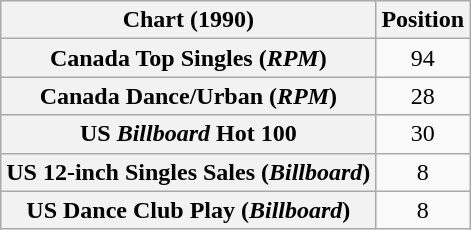<table class="wikitable sortable plainrowheaders" style="text-align:center">
<tr>
<th scope="col">Chart (1990)</th>
<th scope="col">Position</th>
</tr>
<tr>
<th scope="row">Canada Top Singles (<em>RPM</em>)</th>
<td>94</td>
</tr>
<tr>
<th scope="row">Canada Dance/Urban (<em>RPM</em>)</th>
<td>28</td>
</tr>
<tr>
<th scope="row">US <em>Billboard</em> Hot 100</th>
<td>30</td>
</tr>
<tr>
<th scope="row">US 12-inch Singles Sales (<em>Billboard</em>)</th>
<td>8</td>
</tr>
<tr>
<th scope="row">US Dance Club Play (<em>Billboard</em>)</th>
<td>8</td>
</tr>
</table>
